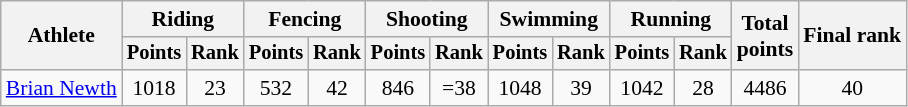<table class="wikitable" style="text-align:center; font-size:90%">
<tr>
<th rowspan=2>Athlete</th>
<th colspan=2>Riding</th>
<th colspan=2>Fencing</th>
<th colspan=2>Shooting</th>
<th colspan=2>Swimming</th>
<th colspan=2>Running</th>
<th rowspan=2>Total<br>points</th>
<th rowspan=2>Final rank</th>
</tr>
<tr style=font-size:95%>
<th>Points</th>
<th>Rank</th>
<th>Points</th>
<th>Rank</th>
<th>Points</th>
<th>Rank</th>
<th>Points</th>
<th>Rank</th>
<th>Points</th>
<th>Rank</th>
</tr>
<tr>
<td align=left><a href='#'>Brian Newth</a></td>
<td>1018</td>
<td>23</td>
<td>532</td>
<td>42</td>
<td>846</td>
<td>=38</td>
<td>1048</td>
<td>39</td>
<td>1042</td>
<td>28</td>
<td>4486</td>
<td>40</td>
</tr>
</table>
